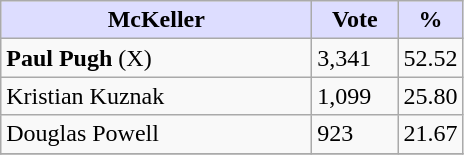<table class="wikitable">
<tr>
<th style="background:#ddf; width:200px;">McKeller </th>
<th style="background:#ddf; width:50px;">Vote</th>
<th style="background:#ddf; width:30px;">%</th>
</tr>
<tr>
<td><strong>Paul Pugh</strong> (X)</td>
<td>3,341</td>
<td>52.52</td>
</tr>
<tr>
<td>Kristian Kuznak</td>
<td>1,099</td>
<td>25.80</td>
</tr>
<tr>
<td>Douglas Powell</td>
<td>923</td>
<td>21.67</td>
</tr>
<tr>
</tr>
</table>
